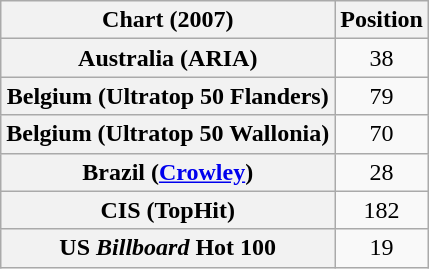<table class="wikitable sortable plainrowheaders">
<tr>
<th scope="col">Chart (2007)</th>
<th scope="col">Position</th>
</tr>
<tr>
<th scope="row">Australia (ARIA)</th>
<td style="text-align:center;">38</td>
</tr>
<tr>
<th scope="row">Belgium (Ultratop 50 Flanders)</th>
<td style="text-align:center;">79</td>
</tr>
<tr>
<th scope="row">Belgium (Ultratop 50 Wallonia)</th>
<td style="text-align:center;">70</td>
</tr>
<tr>
<th scope="row">Brazil (<a href='#'>Crowley</a>)</th>
<td style="text-align:center;">28</td>
</tr>
<tr>
<th scope="row">CIS (TopHit)</th>
<td style="text-align:center;">182</td>
</tr>
<tr>
<th scope="row">US <em>Billboard</em> Hot 100</th>
<td style="text-align:center;">19</td>
</tr>
</table>
